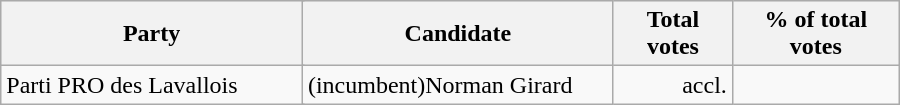<table style="width:600px;" class="wikitable">
<tr style="background-color:#E9E9E9">
<th colspan="2" style="width: 200px">Party</th>
<th colspan="1" style="width: 200px">Candidate</th>
<th align="right">Total votes</th>
<th align="right">% of total votes</th>
</tr>
<tr>
<td colspan="2" align="left">Parti PRO des Lavallois</td>
<td align="left">(incumbent)Norman Girard</td>
<td align="right">accl.</td>
<td align="right"></td>
</tr>
</table>
